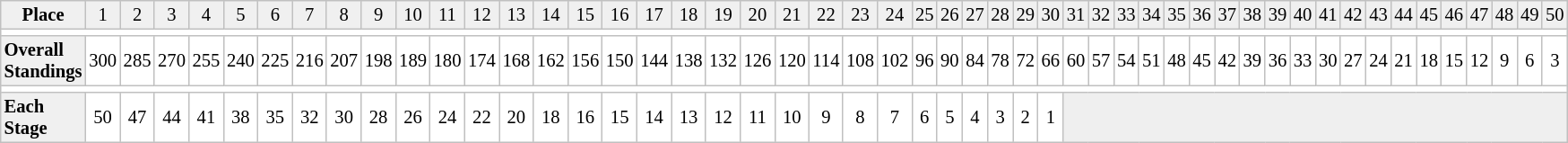<table border="1" cellpadding="2" cellspacing="0" style="border:1px solid #C0C0C0; border-collapse:collapse; font-size:86%; margin-top:1em; text-align:center" width="1000">
<tr bgcolor="#F0F0F0">
<td width=150><strong>Place</strong></td>
<td width=50>1</td>
<td width=50>2</td>
<td width=50>3</td>
<td width=50>4</td>
<td width=50>5</td>
<td width=50>6</td>
<td width=50>7</td>
<td width=50>8</td>
<td width=50>9</td>
<td width=50>10</td>
<td width=50>11</td>
<td width=50>12</td>
<td width=50>13</td>
<td width=50>14</td>
<td width=50>15</td>
<td width=50>16</td>
<td width=50>17</td>
<td width=50>18</td>
<td width=50>19</td>
<td width=50>20</td>
<td width=50>21</td>
<td width=50>22</td>
<td width=50>23</td>
<td width=50>24</td>
<td width=50>25</td>
<td width=50>26</td>
<td width=50>27</td>
<td width=50>28</td>
<td width=50>29</td>
<td width=50>30</td>
<td width=50>31</td>
<td width=50>32</td>
<td width=50>33</td>
<td width=50>34</td>
<td width=50>35</td>
<td width=50>36</td>
<td width=50>37</td>
<td width=50>38</td>
<td width=50>39</td>
<td width=50>40</td>
<td width=50>41</td>
<td width=50>42</td>
<td width=50>43</td>
<td width=50>44</td>
<td width=50>45</td>
<td width=50>46</td>
<td width=50>47</td>
<td width=50>48</td>
<td width=50>49</td>
<td width=50>50</td>
</tr>
<tr>
<td colspan=51></td>
</tr>
<tr>
<td bgcolor="#F0F0F0" align=left><strong>Overall Standings</strong></td>
<td>300</td>
<td>285</td>
<td>270</td>
<td>255</td>
<td>240</td>
<td>225</td>
<td>216</td>
<td>207</td>
<td>198</td>
<td>189</td>
<td>180</td>
<td>174</td>
<td>168</td>
<td>162</td>
<td>156</td>
<td>150</td>
<td>144</td>
<td>138</td>
<td>132</td>
<td>126</td>
<td>120</td>
<td>114</td>
<td>108</td>
<td>102</td>
<td>96</td>
<td>90</td>
<td>84</td>
<td>78</td>
<td>72</td>
<td>66</td>
<td>60</td>
<td>57</td>
<td>54</td>
<td>51</td>
<td>48</td>
<td>45</td>
<td>42</td>
<td>39</td>
<td>36</td>
<td>33</td>
<td>30</td>
<td>27</td>
<td>24</td>
<td>21</td>
<td>18</td>
<td>15</td>
<td>12</td>
<td>9</td>
<td>6</td>
<td>3</td>
</tr>
<tr>
<td colspan=51></td>
</tr>
<tr>
<td bgcolor="#F0F0F0" align=left><strong>Each Stage</strong></td>
<td>50</td>
<td>47</td>
<td>44</td>
<td>41</td>
<td>38</td>
<td>35</td>
<td>32</td>
<td>30</td>
<td>28</td>
<td>26</td>
<td>24</td>
<td>22</td>
<td>20</td>
<td>18</td>
<td>16</td>
<td>15</td>
<td>14</td>
<td>13</td>
<td>12</td>
<td>11</td>
<td>10</td>
<td>9</td>
<td>8</td>
<td>7</td>
<td>6</td>
<td>5</td>
<td>4</td>
<td>3</td>
<td>2</td>
<td>1</td>
<td colspan=20 style=background:#efefef;></td>
</tr>
</table>
